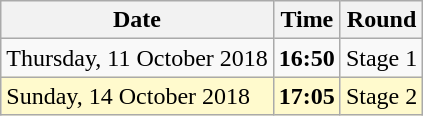<table class="wikitable">
<tr>
<th>Date</th>
<th>Time</th>
<th>Round</th>
</tr>
<tr>
<td>Thursday, 11 October 2018</td>
<td><strong>16:50</strong></td>
<td>Stage 1</td>
</tr>
<tr>
<td style=background:lemonchiffon>Sunday, 14 October 2018</td>
<td style=background:lemonchiffon><strong>17:05</strong></td>
<td style=background:lemonchiffon>Stage   2</td>
</tr>
</table>
